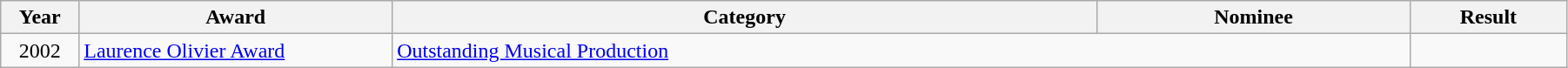<table class="wikitable" width="95%">
<tr>
<th width="5%">Year</th>
<th width="20%">Award</th>
<th width="45%">Category</th>
<th width="20%">Nominee</th>
<th width="10%">Result</th>
</tr>
<tr>
<td align="center">2002</td>
<td><a href='#'>Laurence Olivier Award</a></td>
<td colspan="2"><a href='#'>Outstanding Musical Production</a></td>
<td></td>
</tr>
</table>
